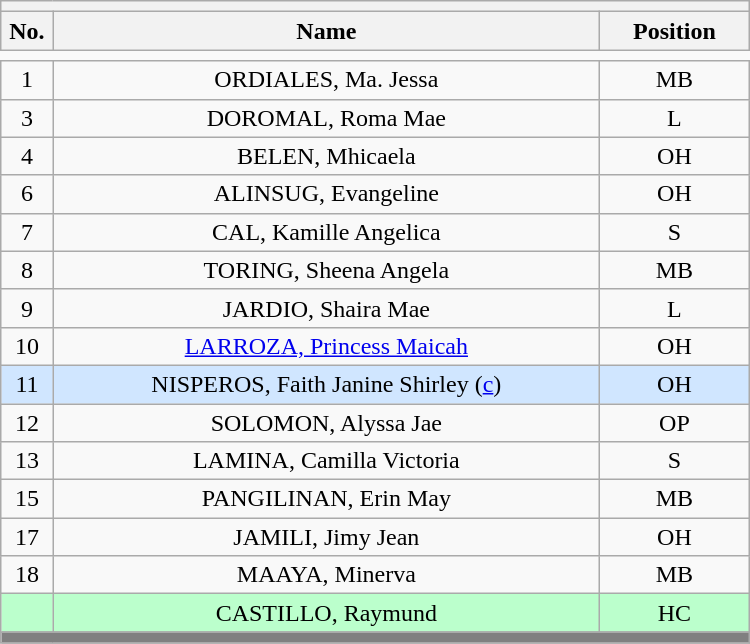<table class='wikitable mw-collapsible mw-collapsed' style="text-align: center; width:500px; border: none">
<tr>
<th style='text-align: left;' colspan=3></th>
</tr>
<tr>
<th style='width: 7%;'>No.</th>
<th>Name</th>
<th style='width: 20%;'>Position</th>
</tr>
<tr>
<td style='border: none;'></td>
</tr>
<tr>
<td>1</td>
<td>ORDIALES, Ma. Jessa</td>
<td>MB</td>
</tr>
<tr>
<td>3</td>
<td>DOROMAL, Roma Mae</td>
<td>L</td>
</tr>
<tr>
<td>4</td>
<td>BELEN, Mhicaela</td>
<td>OH</td>
</tr>
<tr>
<td>6</td>
<td>ALINSUG, Evangeline</td>
<td>OH</td>
</tr>
<tr>
<td>7</td>
<td>CAL, Kamille Angelica</td>
<td>S</td>
</tr>
<tr>
<td>8</td>
<td>TORING, Sheena Angela</td>
<td>MB</td>
</tr>
<tr>
<td>9</td>
<td>JARDIO, Shaira Mae</td>
<td>L</td>
</tr>
<tr>
<td>10</td>
<td><a href='#'>LARROZA, Princess Maicah</a></td>
<td>OH</td>
</tr>
<tr style="background:#D0E6FF">
<td>11</td>
<td>NISPEROS, Faith Janine Shirley (<a href='#'>c</a>)</td>
<td>OH</td>
</tr>
<tr>
<td>12</td>
<td>SOLOMON, Alyssa Jae</td>
<td>OP</td>
</tr>
<tr>
<td>13</td>
<td>LAMINA, Camilla Victoria</td>
<td>S</td>
</tr>
<tr>
<td>15</td>
<td>PANGILINAN, Erin May</td>
<td>MB</td>
</tr>
<tr>
<td>17</td>
<td>JAMILI, Jimy Jean</td>
<td>OH</td>
</tr>
<tr>
<td>18</td>
<td>MAAYA, Minerva</td>
<td>MB</td>
</tr>
<tr style="background:#BBFFCC">
<td></td>
<td>CASTILLO, Raymund</td>
<td>HC</td>
</tr>
<tr>
<th style='background: grey;' colspan=3></th>
</tr>
</table>
